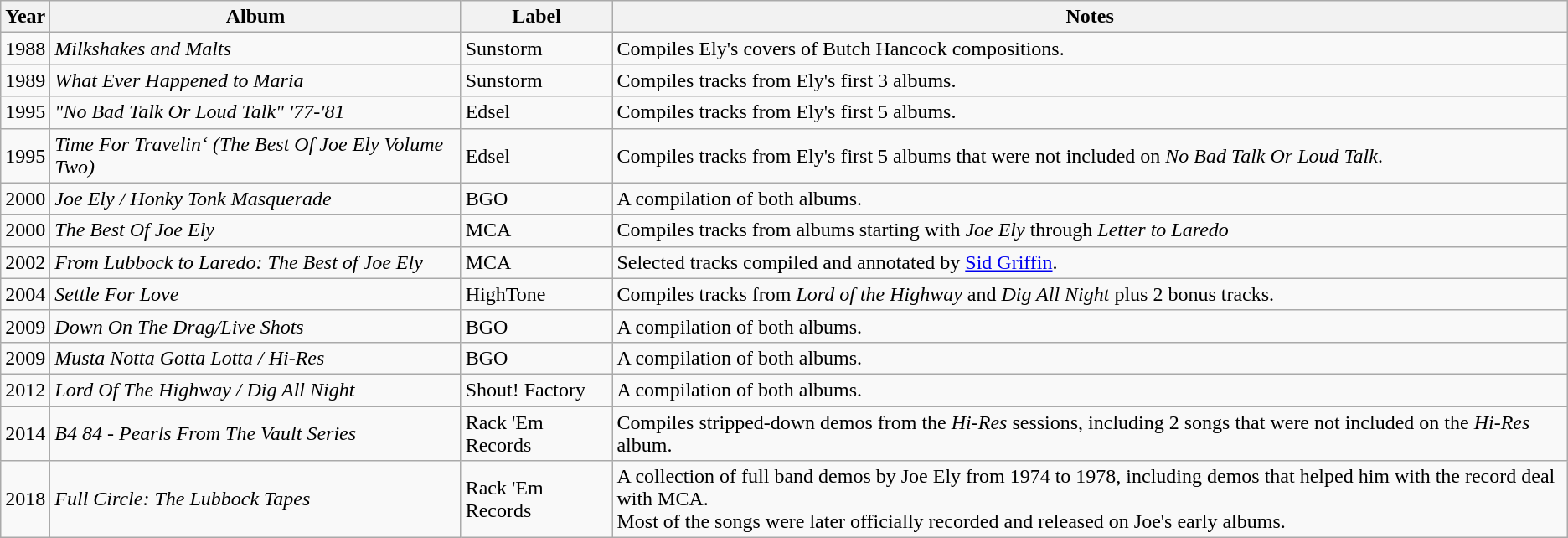<table class="wikitable">
<tr>
<th>Year</th>
<th>Album</th>
<th>Label</th>
<th>Notes</th>
</tr>
<tr>
<td>1988</td>
<td><em>Milkshakes and Malts</em></td>
<td>Sunstorm</td>
<td>Compiles Ely's covers of Butch Hancock compositions.</td>
</tr>
<tr>
<td>1989</td>
<td><em>What Ever Happened to Maria</em></td>
<td>Sunstorm</td>
<td>Compiles tracks from Ely's first 3 albums.</td>
</tr>
<tr>
<td>1995</td>
<td><em>"No Bad Talk Or Loud Talk" '77-'81</em></td>
<td>Edsel</td>
<td>Compiles tracks from Ely's first 5 albums.</td>
</tr>
<tr>
<td>1995</td>
<td><em>Time For Travelin‘ (The Best Of Joe Ely Volume Two)</em></td>
<td>Edsel</td>
<td>Compiles tracks from Ely's first 5 albums that were not included on <em>No Bad Talk Or Loud Talk</em>.</td>
</tr>
<tr>
<td>2000</td>
<td><em>Joe Ely / Honky Tonk Masquerade</em></td>
<td>BGO</td>
<td>A compilation of both albums.</td>
</tr>
<tr>
<td>2000</td>
<td><em>The Best Of Joe Ely</em></td>
<td>MCA</td>
<td>Compiles tracks from albums starting with <em>Joe Ely</em> through <em>Letter to Laredo</em></td>
</tr>
<tr>
<td>2002</td>
<td><em>From Lubbock to Laredo: The Best of Joe Ely</em></td>
<td>MCA</td>
<td>Selected tracks compiled and annotated by <a href='#'>Sid Griffin</a>.</td>
</tr>
<tr>
<td>2004</td>
<td><em>Settle For Love</em></td>
<td>HighTone</td>
<td>Compiles tracks from <em>Lord of the Highway</em> and <em>Dig All Night</em> plus 2 bonus tracks.</td>
</tr>
<tr>
<td>2009</td>
<td><em>Down On The Drag/Live Shots</em></td>
<td>BGO</td>
<td>A compilation of both albums.</td>
</tr>
<tr>
<td>2009</td>
<td><em>Musta Notta Gotta Lotta / Hi-Res</em></td>
<td>BGO</td>
<td>A compilation of both albums.</td>
</tr>
<tr>
<td>2012</td>
<td><em>Lord Of The Highway / Dig All Night</em></td>
<td>Shout! Factory</td>
<td>A compilation of both albums.</td>
</tr>
<tr>
<td>2014</td>
<td><em>B4 84 - Pearls From The Vault Series</em></td>
<td>Rack 'Em Records</td>
<td>Compiles stripped-down demos from the <em>Hi-Res</em> sessions, including 2 songs that were not included on the <em>Hi-Res</em> album.</td>
</tr>
<tr>
<td>2018</td>
<td><em>Full Circle: The Lubbock Tapes</em></td>
<td>Rack 'Em Records</td>
<td>A collection of full band demos by Joe Ely from 1974 to 1978, including demos that helped him with the record deal with MCA.<br>Most of the songs were later officially recorded and released on Joe's early albums.</td>
</tr>
</table>
